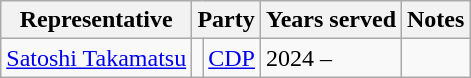<table class="wikitable">
<tr>
<th>Representative</th>
<th colspan="2">Party</th>
<th>Years served</th>
<th>Notes</th>
</tr>
<tr>
<td><a href='#'>Satoshi Takamatsu</a></td>
<td bgcolor=></td>
<td><a href='#'>CDP</a></td>
<td>2024 –</td>
<td></td>
</tr>
</table>
